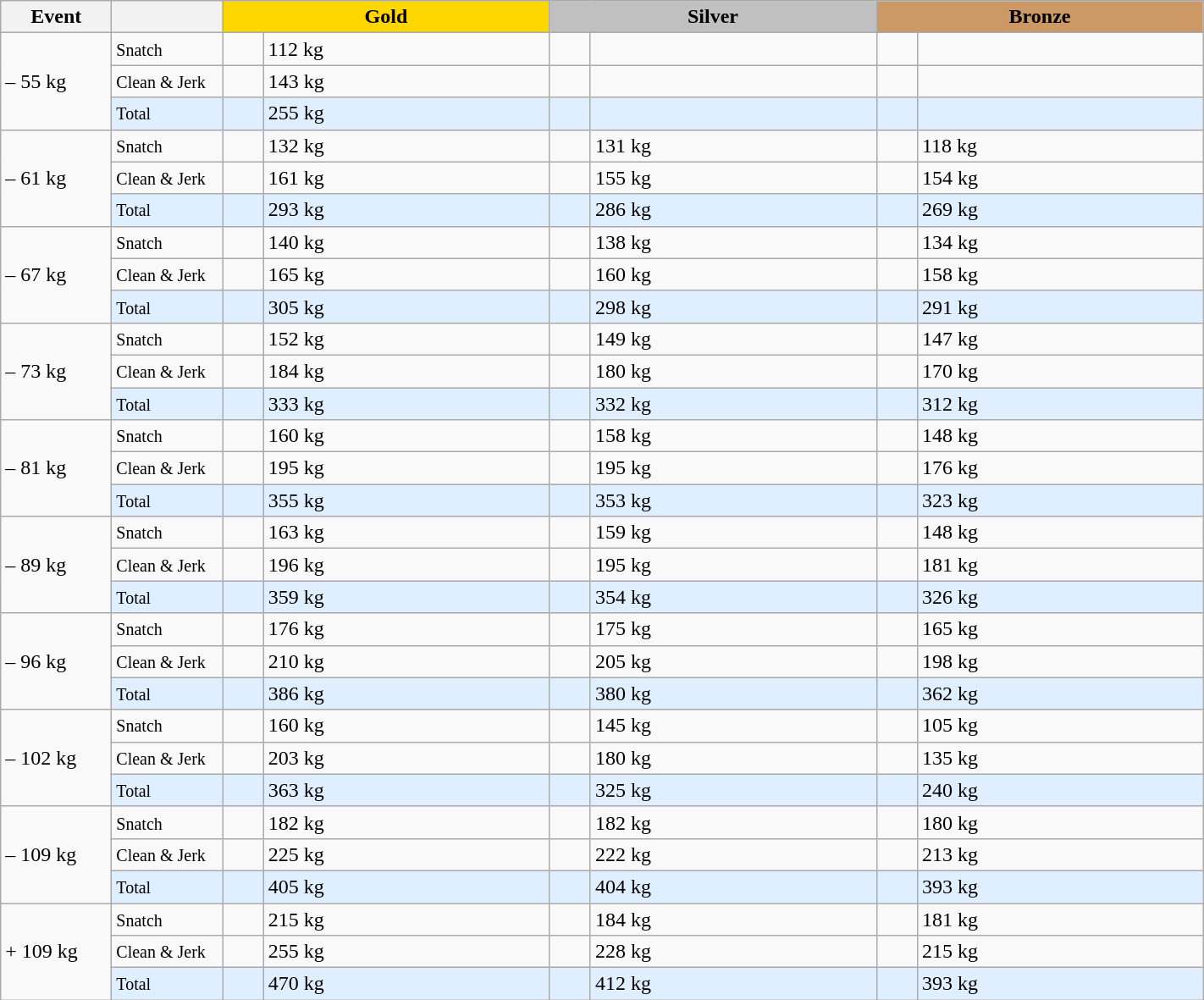<table class="wikitable">
<tr>
<th width=80>Event</th>
<th width=80></th>
<td bgcolor=gold align="center" colspan=2 width=250><strong>Gold</strong></td>
<td bgcolor=silver align="center" colspan=2 width=250><strong>Silver</strong></td>
<td bgcolor=#cc9966 colspan=2 align="center" width=250><strong>Bronze</strong></td>
</tr>
<tr>
<td rowspan=3>– 55 kg</td>
<td><small>Snatch</small></td>
<td></td>
<td>112 kg</td>
<td></td>
<td></td>
<td></td>
<td></td>
</tr>
<tr>
<td><small>Clean & Jerk</small></td>
<td></td>
<td>143 kg</td>
<td></td>
<td></td>
<td></td>
<td></td>
</tr>
<tr bgcolor=#dfefff>
<td><small>Total</small></td>
<td></td>
<td>255 kg</td>
<td></td>
<td></td>
<td></td>
<td></td>
</tr>
<tr>
<td rowspan=3>– 61 kg</td>
<td><small>Snatch</small></td>
<td></td>
<td>132 kg</td>
<td></td>
<td>131 kg</td>
<td></td>
<td>118 kg</td>
</tr>
<tr>
<td><small>Clean & Jerk</small></td>
<td></td>
<td>161 kg</td>
<td></td>
<td>155 kg</td>
<td></td>
<td>154 kg</td>
</tr>
<tr bgcolor=#dfefff>
<td><small>Total</small></td>
<td></td>
<td>293 kg</td>
<td></td>
<td>286 kg</td>
<td></td>
<td>269 kg</td>
</tr>
<tr>
<td rowspan=3>– 67 kg</td>
<td><small>Snatch</small></td>
<td></td>
<td>140 kg</td>
<td></td>
<td>138 kg</td>
<td></td>
<td>134 kg</td>
</tr>
<tr>
<td><small>Clean & Jerk</small></td>
<td></td>
<td>165 kg</td>
<td></td>
<td>160 kg</td>
<td></td>
<td>158 kg</td>
</tr>
<tr bgcolor=#dfefff>
<td><small>Total</small></td>
<td></td>
<td>305 kg</td>
<td></td>
<td>298 kg</td>
<td></td>
<td>291 kg</td>
</tr>
<tr>
<td rowspan=3>– 73 kg</td>
<td><small>Snatch</small></td>
<td></td>
<td>152 kg</td>
<td></td>
<td>149 kg</td>
<td></td>
<td>147 kg</td>
</tr>
<tr>
<td><small>Clean & Jerk</small></td>
<td></td>
<td>184 kg</td>
<td></td>
<td>180 kg</td>
<td></td>
<td>170 kg</td>
</tr>
<tr bgcolor=#dfefff>
<td><small>Total</small></td>
<td></td>
<td>333 kg</td>
<td></td>
<td>332 kg</td>
<td></td>
<td>312 kg</td>
</tr>
<tr>
<td rowspan=3>– 81 kg</td>
<td><small>Snatch</small></td>
<td></td>
<td>160 kg</td>
<td></td>
<td>158 kg</td>
<td></td>
<td>148 kg</td>
</tr>
<tr>
<td><small>Clean & Jerk</small></td>
<td></td>
<td>195 kg</td>
<td></td>
<td>195 kg</td>
<td></td>
<td>176 kg</td>
</tr>
<tr bgcolor=#dfefff>
<td><small>Total</small></td>
<td></td>
<td>355 kg</td>
<td></td>
<td>353 kg</td>
<td></td>
<td>323 kg</td>
</tr>
<tr>
<td rowspan=3>– 89 kg</td>
<td><small>Snatch</small></td>
<td></td>
<td>163 kg</td>
<td></td>
<td>159 kg</td>
<td></td>
<td>148 kg</td>
</tr>
<tr>
<td><small>Clean & Jerk</small></td>
<td></td>
<td>196 kg</td>
<td></td>
<td>195 kg</td>
<td></td>
<td>181 kg</td>
</tr>
<tr bgcolor=#dfefff>
<td><small>Total</small></td>
<td></td>
<td>359 kg</td>
<td></td>
<td>354 kg</td>
<td></td>
<td>326 kg</td>
</tr>
<tr>
<td rowspan=3>– 96 kg</td>
<td><small>Snatch</small></td>
<td></td>
<td>176 kg</td>
<td></td>
<td>175 kg</td>
<td></td>
<td>165 kg</td>
</tr>
<tr>
<td><small>Clean & Jerk</small></td>
<td></td>
<td>210 kg</td>
<td></td>
<td>205 kg</td>
<td></td>
<td>198 kg</td>
</tr>
<tr bgcolor=#dfefff>
<td><small>Total</small></td>
<td></td>
<td>386 kg</td>
<td></td>
<td>380 kg</td>
<td></td>
<td>362 kg</td>
</tr>
<tr>
<td rowspan=3>– 102 kg</td>
<td><small>Snatch</small></td>
<td></td>
<td>160 kg</td>
<td></td>
<td>145 kg</td>
<td></td>
<td>105 kg</td>
</tr>
<tr>
<td><small>Clean & Jerk</small></td>
<td></td>
<td>203 kg</td>
<td></td>
<td>180 kg</td>
<td></td>
<td>135 kg</td>
</tr>
<tr bgcolor=#dfefff>
<td><small>Total</small></td>
<td></td>
<td>363 kg</td>
<td></td>
<td>325 kg</td>
<td></td>
<td>240 kg</td>
</tr>
<tr>
<td rowspan=3>– 109 kg</td>
<td><small>Snatch</small></td>
<td></td>
<td>182 kg</td>
<td></td>
<td>182 kg</td>
<td></td>
<td>180 kg</td>
</tr>
<tr>
<td><small>Clean & Jerk</small></td>
<td></td>
<td>225 kg</td>
<td></td>
<td>222 kg</td>
<td></td>
<td>213 kg</td>
</tr>
<tr bgcolor=#dfefff>
<td><small>Total</small></td>
<td></td>
<td>405 kg</td>
<td></td>
<td>404 kg</td>
<td></td>
<td>393 kg</td>
</tr>
<tr>
<td rowspan=3>+ 109 kg</td>
<td><small>Snatch</small></td>
<td></td>
<td>215 kg</td>
<td></td>
<td>184 kg</td>
<td></td>
<td>181 kg</td>
</tr>
<tr>
<td><small>Clean & Jerk</small></td>
<td></td>
<td>255 kg</td>
<td></td>
<td>228 kg</td>
<td></td>
<td>215 kg</td>
</tr>
<tr bgcolor=#dfefff>
<td><small>Total</small></td>
<td></td>
<td>470 kg</td>
<td></td>
<td>412 kg</td>
<td></td>
<td>393 kg</td>
</tr>
</table>
